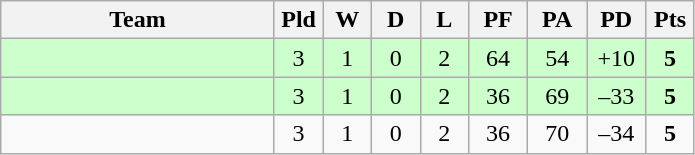<table class="wikitable" style="text-align:center;">
<tr>
<th width=175>Team</th>
<th width=25 abbr="Played">Pld</th>
<th width=25 abbr="Won">W</th>
<th width=25 abbr="Drawn">D</th>
<th width=25 abbr="Lost">L</th>
<th width=32 abbr="Points for">PF</th>
<th width=32 abbr="Points against">PA</th>
<th width=32 abbr="Points difference">PD</th>
<th width=25 abbr="Points">Pts</th>
</tr>
<tr bgcolor=ccffcc>
<td align=left></td>
<td>3</td>
<td>1</td>
<td>0</td>
<td>2</td>
<td>64</td>
<td>54</td>
<td>+10</td>
<td><strong>5</strong></td>
</tr>
<tr bgcolor=ccffcc>
<td align=left></td>
<td>3</td>
<td>1</td>
<td>0</td>
<td>2</td>
<td>36</td>
<td>69</td>
<td>–33</td>
<td><strong>5</strong></td>
</tr>
<tr>
<td align=left></td>
<td>3</td>
<td>1</td>
<td>0</td>
<td>2</td>
<td>36</td>
<td>70</td>
<td>–34</td>
<td><strong>5</strong></td>
</tr>
</table>
